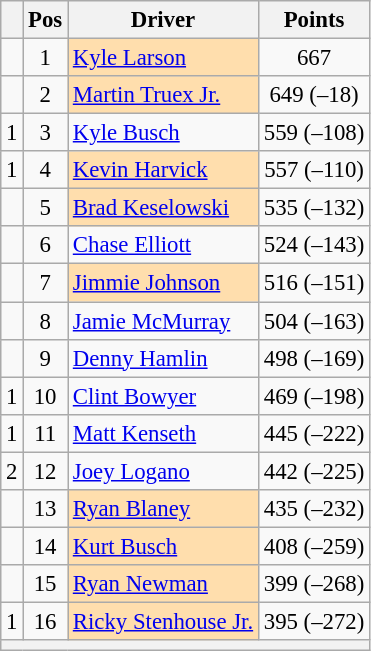<table class="wikitable" style="font-size: 95%">
<tr>
<th></th>
<th>Pos</th>
<th>Driver</th>
<th>Points</th>
</tr>
<tr>
<td align="left"></td>
<td style="text-align:center;">1</td>
<td style="background:#FFDEAD;"><a href='#'>Kyle Larson</a></td>
<td style="text-align:center;">667</td>
</tr>
<tr>
<td align="left"></td>
<td style="text-align:center;">2</td>
<td style="background:#FFDEAD;"><a href='#'>Martin Truex Jr.</a></td>
<td style="text-align:center;">649 (–18)</td>
</tr>
<tr>
<td align="left"> 1</td>
<td style="text-align:center;">3</td>
<td><a href='#'>Kyle Busch</a></td>
<td style="text-align:center;">559 (–108)</td>
</tr>
<tr>
<td align="left"> 1</td>
<td style="text-align:center;">4</td>
<td style="background:#FFDEAD;"><a href='#'>Kevin Harvick</a></td>
<td style="text-align:center;">557 (–110)</td>
</tr>
<tr>
<td align="left"></td>
<td style="text-align:center;">5</td>
<td style="background:#FFDEAD;"><a href='#'>Brad Keselowski</a></td>
<td style="text-align:center;">535 (–132)</td>
</tr>
<tr>
<td align="left"></td>
<td style="text-align:center;">6</td>
<td><a href='#'>Chase Elliott</a></td>
<td style="text-align:center;">524 (–143)</td>
</tr>
<tr>
<td align="left"></td>
<td style="text-align:center;">7</td>
<td style="background:#FFDEAD;"><a href='#'>Jimmie Johnson</a></td>
<td style="text-align:center;">516 (–151)</td>
</tr>
<tr>
<td align="left"></td>
<td style="text-align:center;">8</td>
<td><a href='#'>Jamie McMurray</a></td>
<td style="text-align:center;">504 (–163)</td>
</tr>
<tr>
<td align="left"></td>
<td style="text-align:center;">9</td>
<td><a href='#'>Denny Hamlin</a></td>
<td style="text-align:center;">498 (–169)</td>
</tr>
<tr>
<td align="left"> 1</td>
<td style="text-align:center;">10</td>
<td><a href='#'>Clint Bowyer</a></td>
<td style="text-align:center;">469 (–198)</td>
</tr>
<tr>
<td align="left"> 1</td>
<td style="text-align:center;">11</td>
<td><a href='#'>Matt Kenseth</a></td>
<td style="text-align:center;">445 (–222)</td>
</tr>
<tr>
<td align="left"> 2</td>
<td style="text-align:center;">12</td>
<td><a href='#'>Joey Logano</a></td>
<td style="text-align:center;">442 (–225)</td>
</tr>
<tr>
<td align="left"></td>
<td style="text-align:center;">13</td>
<td style="background:#FFDEAD;"><a href='#'>Ryan Blaney</a></td>
<td style="text-align:center;">435 (–232)</td>
</tr>
<tr>
<td align="left"></td>
<td style="text-align:center;">14</td>
<td style="background:#FFDEAD;"><a href='#'>Kurt Busch</a></td>
<td style="text-align:center;">408 (–259)</td>
</tr>
<tr>
<td align="left"></td>
<td style="text-align:center;">15</td>
<td style="background:#FFDEAD;"><a href='#'>Ryan Newman</a></td>
<td style="text-align:center;">399 (–268)</td>
</tr>
<tr>
<td align="left"> 1</td>
<td style="text-align:center;">16</td>
<td style="background:#FFDEAD;"><a href='#'>Ricky Stenhouse Jr.</a></td>
<td style="text-align:center;">395 (–272)</td>
</tr>
<tr class="sortbottom">
<th colspan="9"></th>
</tr>
</table>
